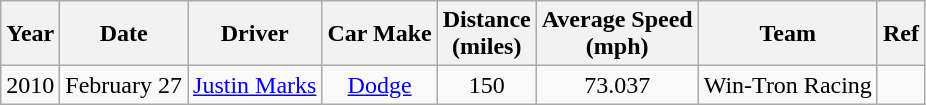<table class="wikitable">
<tr>
<th><strong>Year</strong></th>
<th><strong>Date</strong></th>
<th><strong>Driver</strong></th>
<th><strong>Car Make</strong></th>
<th><strong>Distance<br>(miles)</strong></th>
<th><strong>Average Speed<br>(mph)</strong></th>
<th><strong>Team</strong></th>
<th><strong>Ref</strong></th>
</tr>
<tr>
<td>2010</td>
<td>February 27</td>
<td><a href='#'>Justin Marks</a></td>
<td Align=center><a href='#'>Dodge</a></td>
<td Align=center>150</td>
<td Align=center>73.037</td>
<td>Win-Tron Racing</td>
<td></td>
</tr>
</table>
